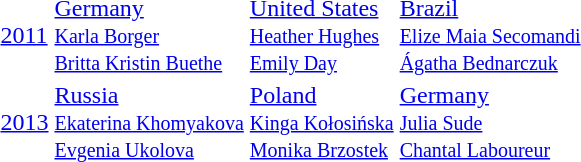<table>
<tr>
<td><a href='#'>2011</a></td>
<td> <a href='#'>Germany</a><br><small><a href='#'>Karla Borger</a><br><a href='#'>Britta Kristin Buethe</a></small></td>
<td> <a href='#'>United States</a><br><small><a href='#'>Heather Hughes</a><br><a href='#'>Emily Day</a></small></td>
<td> <a href='#'>Brazil</a><br><small><a href='#'>Elize Maia Secomandi</a><br><a href='#'>Ágatha Bednarczuk</a></small></td>
</tr>
<tr>
<td><a href='#'>2013</a></td>
<td> <a href='#'>Russia</a><br><small><a href='#'>Ekaterina Khomyakova</a><br><a href='#'>Evgenia Ukolova</a></small></td>
<td> <a href='#'>Poland</a><br><small><a href='#'>Kinga Kołosińska</a><br><a href='#'>Monika Brzostek</a></small></td>
<td> <a href='#'>Germany</a><br><small><a href='#'>Julia Sude</a><br><a href='#'>Chantal Laboureur</a></small></td>
</tr>
</table>
